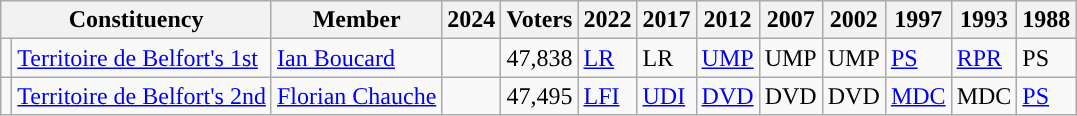<table class="wikitable sortable">
<tr>
<th colspan="2">Constituency</th>
<th>Member</th>
<th>2024</th>
<th>Voters</th>
<th>2022</th>
<th>2017</th>
<th>2012</th>
<th>2007</th>
<th>2002</th>
<th>1997</th>
<th>1993</th>
<th>1988</th>
</tr>
<tr>
<td style="background-color: "></td>
<td><a href='#'>Territoire de Belfort's 1st</a></td>
<td><a href='#'>Ian Boucard</a></td>
<td></td>
<td>47,838</td>
<td><a href='#'>LR</a></td>
<td>LR</td>
<td><a href='#'>UMP</a></td>
<td>UMP</td>
<td>UMP</td>
<td><a href='#'>PS</a></td>
<td><a href='#'>RPR</a></td>
<td>PS</td>
</tr>
<tr>
<td style="background-color: "></td>
<td><a href='#'>Territoire de Belfort's 2nd</a></td>
<td><a href='#'>Florian Chauche</a></td>
<td></td>
<td>47,495</td>
<td><a href='#'>LFI</a></td>
<td><a href='#'>UDI</a></td>
<td><a href='#'>DVD</a></td>
<td>DVD</td>
<td>DVD</td>
<td><a href='#'>MDC</a></td>
<td>MDC</td>
<td><a href='#'>PS</a></td>
</tr>
</table>
